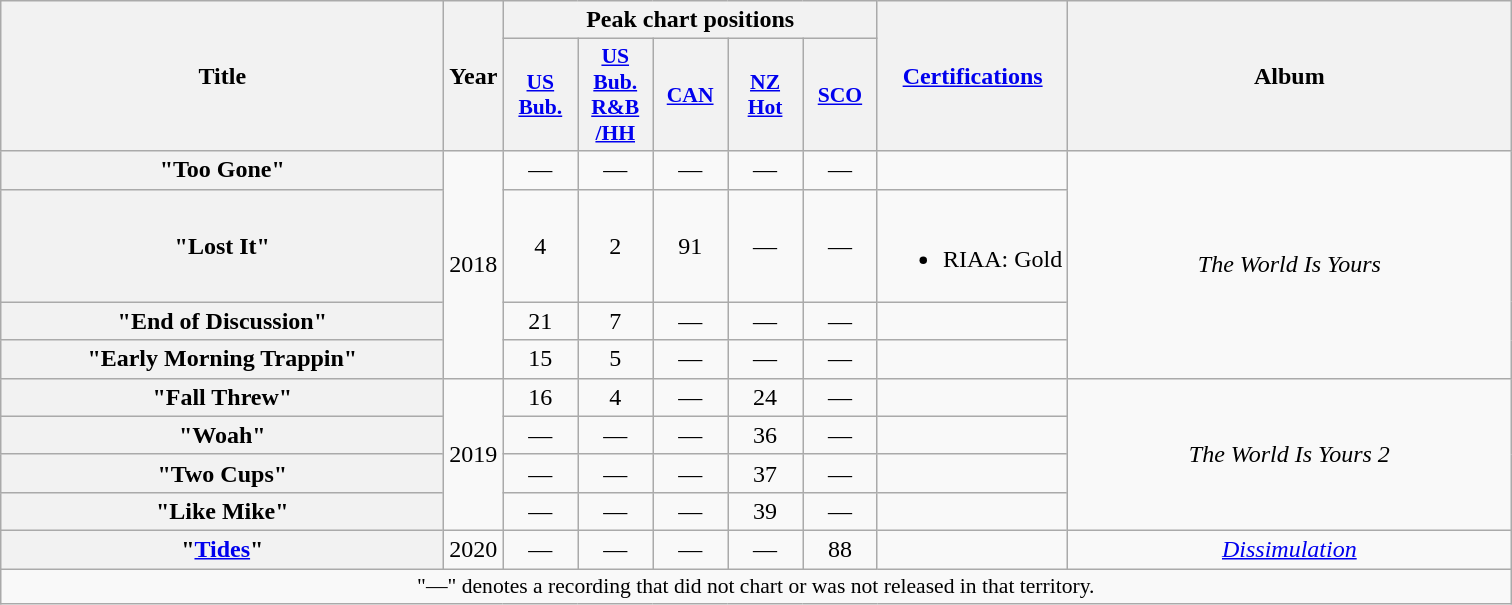<table class="wikitable plainrowheaders" style="text-align:center;">
<tr>
<th scope="col" rowspan="2" style="width:18em;">Title</th>
<th scope="col" rowspan="2" style="width:1em;">Year</th>
<th scope="col" colspan="5">Peak chart positions</th>
<th scope="col" rowspan="2"><a href='#'>Certifications</a></th>
<th scope="col" rowspan="2" style="width:18em;">Album</th>
</tr>
<tr>
<th scope="col" style="width:3em;font-size:90%;"><a href='#'>US<br>Bub.</a><br></th>
<th scope="col" style="width:3em;font-size:90%;"><a href='#'>US<br>Bub.<br>R&B<br>/HH</a><br></th>
<th scope="col" style="width:3em;font-size:90%;"><a href='#'>CAN</a><br></th>
<th scope="col" style="width:3em;font-size:90%;"><a href='#'>NZ<br>Hot</a><br></th>
<th scope="col" style="width:3em;font-size:90%;"><a href='#'>SCO</a></th>
</tr>
<tr>
<th scope="row">"Too Gone"<br></th>
<td rowspan="4">2018</td>
<td>—</td>
<td>—</td>
<td>—</td>
<td>—</td>
<td>—</td>
<td></td>
<td rowspan="4"><em>The World Is Yours</em></td>
</tr>
<tr>
<th scope="row">"Lost It"<br></th>
<td>4</td>
<td>2</td>
<td>91</td>
<td>—</td>
<td>—</td>
<td><br><ul><li>RIAA: Gold</li></ul></td>
</tr>
<tr>
<th scope="row">"End of Discussion"<br></th>
<td>21</td>
<td>7</td>
<td>—</td>
<td>—</td>
<td>—</td>
<td></td>
</tr>
<tr>
<th scope="row">"Early Morning Trappin"<br></th>
<td>15</td>
<td>5</td>
<td>—</td>
<td>—</td>
<td>—</td>
<td></td>
</tr>
<tr>
<th scope="row">"Fall Threw"<br></th>
<td rowspan="4">2019</td>
<td>16</td>
<td>4</td>
<td>—</td>
<td>24</td>
<td>—</td>
<td></td>
<td rowspan="4"><em>The World Is Yours 2</em></td>
</tr>
<tr>
<th scope="row">"Woah"<br></th>
<td>—</td>
<td>—</td>
<td>—</td>
<td>36</td>
<td>—</td>
<td></td>
</tr>
<tr>
<th scope="row">"Two Cups"<br></th>
<td>—</td>
<td>—</td>
<td>—</td>
<td>37</td>
<td>—</td>
<td></td>
</tr>
<tr>
<th scope="row">"Like Mike"<br></th>
<td>—</td>
<td>—</td>
<td>—</td>
<td>39</td>
<td>—</td>
<td></td>
</tr>
<tr>
<th scope="row">"<a href='#'>Tides</a>"<br></th>
<td>2020</td>
<td>—</td>
<td>—</td>
<td>—</td>
<td>—</td>
<td>88</td>
<td></td>
<td><em><a href='#'>Dissimulation</a></em></td>
</tr>
<tr>
<td colspan="9" style="font-size:90%">"—" denotes a recording that did not chart or was not released in that territory.</td>
</tr>
</table>
